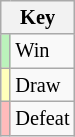<table class="wikitable" style="font-size: 85%">
<tr>
<th colspan="2">Key</th>
</tr>
<tr>
<td bgcolor=#BBF3BB></td>
<td>Win</td>
</tr>
<tr>
<td bgcolor=#FFFFBB></td>
<td>Draw</td>
</tr>
<tr>
<td bgcolor=#FFBBBB></td>
<td>Defeat</td>
</tr>
</table>
